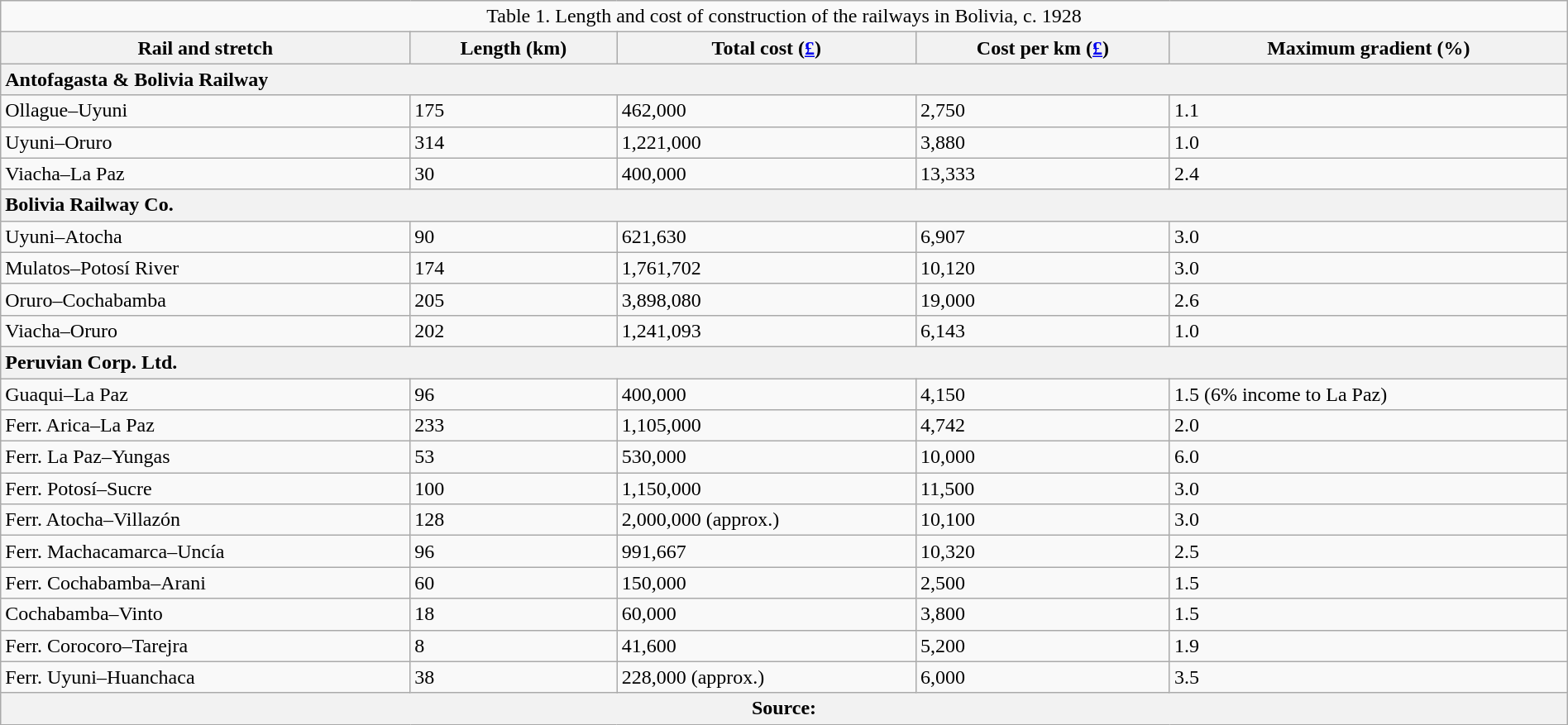<table class="wikitable"  style="width:100%;">
<tr>
<td colspan="5" style="text-align:center;">Table 1. Length and cost of construction of the railways in Bolivia, c. 1928</td>
</tr>
<tr>
<th>Rail and stretch</th>
<th>Length (km)</th>
<th>Total cost (<a href='#'>£</a>)</th>
<th>Cost per km (<a href='#'>£</a>)</th>
<th>Maximum gradient (%)</th>
</tr>
<tr>
<th colspan="5" style="text-align:left;">Antofagasta & Bolivia Railway</th>
</tr>
<tr>
<td>Ollague–Uyuni</td>
<td>175</td>
<td>462,000</td>
<td>2,750</td>
<td>1.1</td>
</tr>
<tr>
<td>Uyuni–Oruro</td>
<td>314</td>
<td>1,221,000</td>
<td>3,880</td>
<td>1.0</td>
</tr>
<tr>
<td>Viacha–La Paz</td>
<td>30</td>
<td>400,000</td>
<td>13,333</td>
<td>2.4</td>
</tr>
<tr>
<th colspan="5" style="text-align:left;">Bolivia Railway Co.</th>
</tr>
<tr>
<td>Uyuni–Atocha</td>
<td>90</td>
<td>621,630</td>
<td>6,907</td>
<td>3.0</td>
</tr>
<tr>
<td>Mulatos–Potosí River</td>
<td>174</td>
<td>1,761,702</td>
<td>10,120</td>
<td>3.0</td>
</tr>
<tr>
<td>Oruro–Cochabamba</td>
<td>205</td>
<td>3,898,080</td>
<td>19,000</td>
<td>2.6</td>
</tr>
<tr>
<td>Viacha–Oruro</td>
<td>202</td>
<td>1,241,093</td>
<td>6,143</td>
<td>1.0</td>
</tr>
<tr>
<th colspan="5" style="text-align:left;">Peruvian Corp. Ltd.</th>
</tr>
<tr>
<td>Guaqui–La Paz</td>
<td>96</td>
<td>400,000</td>
<td>4,150</td>
<td>1.5 (6% income to La Paz)</td>
</tr>
<tr>
<td>Ferr. Arica–La Paz</td>
<td>233</td>
<td>1,105,000</td>
<td>4,742</td>
<td>2.0</td>
</tr>
<tr>
<td>Ferr. La Paz–Yungas</td>
<td>53</td>
<td>530,000</td>
<td>10,000</td>
<td>6.0</td>
</tr>
<tr>
<td>Ferr. Potosí–Sucre</td>
<td>100</td>
<td>1,150,000</td>
<td>11,500</td>
<td>3.0</td>
</tr>
<tr>
<td>Ferr. Atocha–Villazón</td>
<td>128</td>
<td>2,000,000 (approx.)</td>
<td>10,100</td>
<td>3.0</td>
</tr>
<tr>
<td>Ferr. Machacamarca–Uncía</td>
<td>96</td>
<td>991,667</td>
<td>10,320</td>
<td>2.5</td>
</tr>
<tr>
<td>Ferr. Cochabamba–Arani</td>
<td>60</td>
<td>150,000</td>
<td>2,500</td>
<td>1.5</td>
</tr>
<tr>
<td>Cochabamba–Vinto</td>
<td>18</td>
<td>60,000</td>
<td>3,800</td>
<td>1.5</td>
</tr>
<tr>
<td>Ferr. Corocoro–Tarejra</td>
<td>8</td>
<td>41,600</td>
<td>5,200</td>
<td>1.9</td>
</tr>
<tr>
<td>Ferr. Uyuni–Huanchaca</td>
<td>38</td>
<td>228,000 (approx.)</td>
<td>6,000</td>
<td>3.5</td>
</tr>
<tr>
<th colspan=5>Source:</th>
</tr>
</table>
